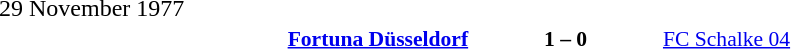<table width=100% cellspacing=1>
<tr>
<th width=25%></th>
<th width=10%></th>
<th width=25%></th>
<th></th>
</tr>
<tr>
<td>29 November 1977</td>
</tr>
<tr style=font-size:90%>
<td align=right><strong><a href='#'>Fortuna Düsseldorf</a></strong></td>
<td align=center><strong>1 – 0</strong></td>
<td><a href='#'>FC Schalke 04</a></td>
</tr>
</table>
